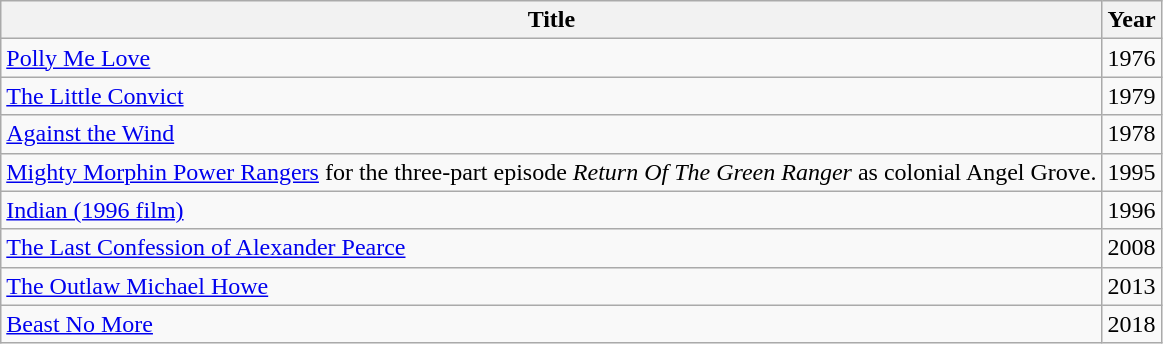<table class="wikitable">
<tr>
<th>Title</th>
<th>Year</th>
</tr>
<tr>
<td><a href='#'>Polly Me Love</a></td>
<td>1976</td>
</tr>
<tr>
<td><a href='#'>The Little Convict</a></td>
<td>1979</td>
</tr>
<tr>
<td><a href='#'>Against the Wind</a></td>
<td>1978</td>
</tr>
<tr>
<td><a href='#'>Mighty Morphin Power Rangers</a> for the three-part episode <em>Return Of The Green Ranger</em> as colonial Angel Grove.</td>
<td>1995</td>
</tr>
<tr>
<td><a href='#'>Indian (1996 film)</a></td>
<td>1996</td>
</tr>
<tr>
<td><a href='#'>The Last Confession of Alexander Pearce</a></td>
<td>2008</td>
</tr>
<tr>
<td><a href='#'>The Outlaw Michael Howe</a></td>
<td>2013</td>
</tr>
<tr>
<td><a href='#'>Beast No More</a></td>
<td>2018</td>
</tr>
</table>
